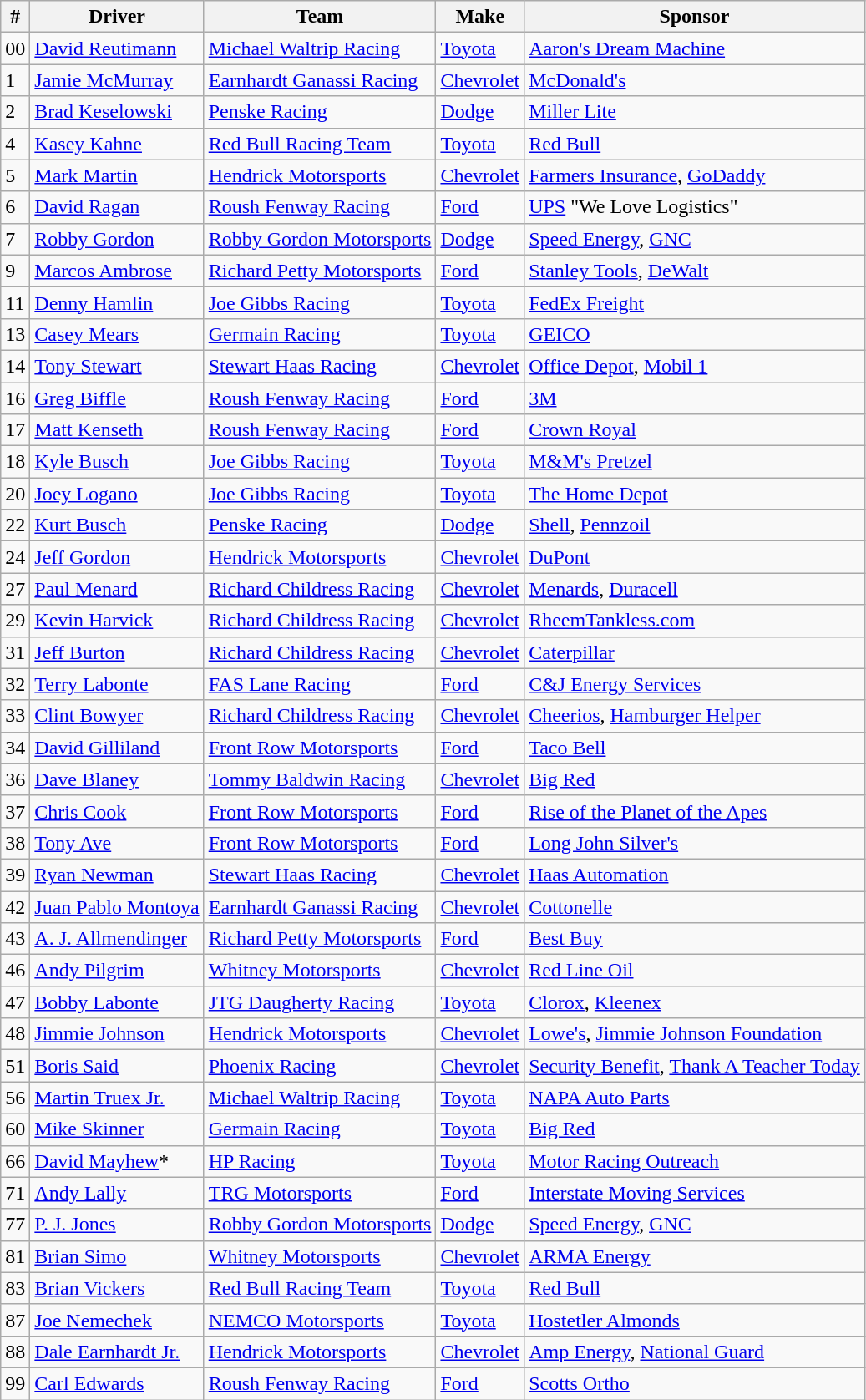<table class="wikitable">
<tr>
<th>#</th>
<th>Driver</th>
<th>Team</th>
<th>Make</th>
<th>Sponsor</th>
</tr>
<tr>
<td>00</td>
<td><a href='#'>David Reutimann</a></td>
<td><a href='#'>Michael Waltrip Racing</a></td>
<td><a href='#'>Toyota</a></td>
<td><a href='#'>Aaron's Dream Machine</a></td>
</tr>
<tr>
<td>1</td>
<td><a href='#'>Jamie McMurray</a></td>
<td><a href='#'>Earnhardt Ganassi Racing</a></td>
<td><a href='#'>Chevrolet</a></td>
<td><a href='#'>McDonald's</a></td>
</tr>
<tr>
<td>2</td>
<td><a href='#'>Brad Keselowski</a></td>
<td><a href='#'>Penske Racing</a></td>
<td><a href='#'>Dodge</a></td>
<td><a href='#'>Miller Lite</a></td>
</tr>
<tr>
<td>4</td>
<td><a href='#'>Kasey Kahne</a></td>
<td><a href='#'>Red Bull Racing Team</a></td>
<td><a href='#'>Toyota</a></td>
<td><a href='#'>Red Bull</a></td>
</tr>
<tr>
<td>5</td>
<td><a href='#'>Mark Martin</a></td>
<td><a href='#'>Hendrick Motorsports</a></td>
<td><a href='#'>Chevrolet</a></td>
<td><a href='#'>Farmers Insurance</a>, <a href='#'>GoDaddy</a></td>
</tr>
<tr>
<td>6</td>
<td><a href='#'>David Ragan</a></td>
<td><a href='#'>Roush Fenway Racing</a></td>
<td><a href='#'>Ford</a></td>
<td><a href='#'>UPS</a> "We Love Logistics"</td>
</tr>
<tr>
<td>7</td>
<td><a href='#'>Robby Gordon</a></td>
<td><a href='#'>Robby Gordon Motorsports</a></td>
<td><a href='#'>Dodge</a></td>
<td><a href='#'>Speed Energy</a>, <a href='#'>GNC</a></td>
</tr>
<tr>
<td>9</td>
<td><a href='#'>Marcos Ambrose</a></td>
<td><a href='#'>Richard Petty Motorsports</a></td>
<td><a href='#'>Ford</a></td>
<td><a href='#'>Stanley Tools</a>, <a href='#'>DeWalt</a></td>
</tr>
<tr>
<td>11</td>
<td><a href='#'>Denny Hamlin</a></td>
<td><a href='#'>Joe Gibbs Racing</a></td>
<td><a href='#'>Toyota</a></td>
<td><a href='#'>FedEx Freight</a></td>
</tr>
<tr>
<td>13</td>
<td><a href='#'>Casey Mears</a></td>
<td><a href='#'>Germain Racing</a></td>
<td><a href='#'>Toyota</a></td>
<td><a href='#'>GEICO</a></td>
</tr>
<tr>
<td>14</td>
<td><a href='#'>Tony Stewart</a></td>
<td><a href='#'>Stewart Haas Racing</a></td>
<td><a href='#'>Chevrolet</a></td>
<td><a href='#'>Office Depot</a>, <a href='#'>Mobil 1</a></td>
</tr>
<tr>
<td>16</td>
<td><a href='#'>Greg Biffle</a></td>
<td><a href='#'>Roush Fenway Racing</a></td>
<td><a href='#'>Ford</a></td>
<td><a href='#'>3M</a></td>
</tr>
<tr>
<td>17</td>
<td><a href='#'>Matt Kenseth</a></td>
<td><a href='#'>Roush Fenway Racing</a></td>
<td><a href='#'>Ford</a></td>
<td><a href='#'>Crown Royal</a></td>
</tr>
<tr>
<td>18</td>
<td><a href='#'>Kyle Busch</a></td>
<td><a href='#'>Joe Gibbs Racing</a></td>
<td><a href='#'>Toyota</a></td>
<td><a href='#'>M&M's Pretzel</a></td>
</tr>
<tr>
<td>20</td>
<td><a href='#'>Joey Logano</a></td>
<td><a href='#'>Joe Gibbs Racing</a></td>
<td><a href='#'>Toyota</a></td>
<td><a href='#'>The Home Depot</a></td>
</tr>
<tr>
<td>22</td>
<td><a href='#'>Kurt Busch</a></td>
<td><a href='#'>Penske Racing</a></td>
<td><a href='#'>Dodge</a></td>
<td><a href='#'>Shell</a>, <a href='#'>Pennzoil</a></td>
</tr>
<tr>
<td>24</td>
<td><a href='#'>Jeff Gordon</a></td>
<td><a href='#'>Hendrick Motorsports</a></td>
<td><a href='#'>Chevrolet</a></td>
<td><a href='#'>DuPont</a></td>
</tr>
<tr>
<td>27</td>
<td><a href='#'>Paul Menard</a></td>
<td><a href='#'>Richard Childress Racing</a></td>
<td><a href='#'>Chevrolet</a></td>
<td><a href='#'>Menards</a>, <a href='#'>Duracell</a></td>
</tr>
<tr>
<td>29</td>
<td><a href='#'>Kevin Harvick</a></td>
<td><a href='#'>Richard Childress Racing</a></td>
<td><a href='#'>Chevrolet</a></td>
<td><a href='#'>RheemTankless.com</a></td>
</tr>
<tr>
<td>31</td>
<td><a href='#'>Jeff Burton</a></td>
<td><a href='#'>Richard Childress Racing</a></td>
<td><a href='#'>Chevrolet</a></td>
<td><a href='#'>Caterpillar</a></td>
</tr>
<tr>
<td>32</td>
<td><a href='#'>Terry Labonte</a></td>
<td><a href='#'>FAS Lane Racing</a></td>
<td><a href='#'>Ford</a></td>
<td><a href='#'>C&J Energy Services</a></td>
</tr>
<tr>
<td>33</td>
<td><a href='#'>Clint Bowyer</a></td>
<td><a href='#'>Richard Childress Racing</a></td>
<td><a href='#'>Chevrolet</a></td>
<td><a href='#'>Cheerios</a>, <a href='#'>Hamburger Helper</a></td>
</tr>
<tr>
<td>34</td>
<td><a href='#'>David Gilliland</a></td>
<td><a href='#'>Front Row Motorsports</a></td>
<td><a href='#'>Ford</a></td>
<td><a href='#'>Taco Bell</a></td>
</tr>
<tr>
<td>36</td>
<td><a href='#'>Dave Blaney</a></td>
<td><a href='#'>Tommy Baldwin Racing</a></td>
<td><a href='#'>Chevrolet</a></td>
<td><a href='#'>Big Red</a></td>
</tr>
<tr>
<td>37</td>
<td><a href='#'>Chris Cook</a></td>
<td><a href='#'>Front Row Motorsports</a></td>
<td><a href='#'>Ford</a></td>
<td><a href='#'>Rise of the Planet of the Apes</a></td>
</tr>
<tr>
<td>38</td>
<td><a href='#'>Tony Ave</a></td>
<td><a href='#'>Front Row Motorsports</a></td>
<td><a href='#'>Ford</a></td>
<td><a href='#'>Long John Silver's</a></td>
</tr>
<tr>
<td>39</td>
<td><a href='#'>Ryan Newman</a></td>
<td><a href='#'>Stewart Haas Racing</a></td>
<td><a href='#'>Chevrolet</a></td>
<td><a href='#'>Haas Automation</a></td>
</tr>
<tr>
<td>42</td>
<td><a href='#'>Juan Pablo Montoya</a></td>
<td><a href='#'>Earnhardt Ganassi Racing</a></td>
<td><a href='#'>Chevrolet</a></td>
<td><a href='#'>Cottonelle</a></td>
</tr>
<tr>
<td>43</td>
<td><a href='#'>A. J. Allmendinger</a></td>
<td><a href='#'>Richard Petty Motorsports</a></td>
<td><a href='#'>Ford</a></td>
<td><a href='#'>Best Buy</a></td>
</tr>
<tr>
<td>46</td>
<td><a href='#'>Andy Pilgrim</a></td>
<td><a href='#'>Whitney Motorsports</a></td>
<td><a href='#'>Chevrolet</a></td>
<td><a href='#'>Red Line Oil</a></td>
</tr>
<tr>
<td>47</td>
<td><a href='#'>Bobby Labonte</a></td>
<td><a href='#'>JTG Daugherty Racing</a></td>
<td><a href='#'>Toyota</a></td>
<td><a href='#'>Clorox</a>, <a href='#'>Kleenex</a></td>
</tr>
<tr>
<td>48</td>
<td><a href='#'>Jimmie Johnson</a></td>
<td><a href='#'>Hendrick Motorsports</a></td>
<td><a href='#'>Chevrolet</a></td>
<td><a href='#'>Lowe's</a>, <a href='#'>Jimmie Johnson Foundation</a></td>
</tr>
<tr>
<td>51</td>
<td><a href='#'>Boris Said</a></td>
<td><a href='#'>Phoenix Racing</a></td>
<td><a href='#'>Chevrolet</a></td>
<td><a href='#'>Security Benefit</a>, <a href='#'>Thank A Teacher Today</a></td>
</tr>
<tr>
<td>56</td>
<td><a href='#'>Martin Truex Jr.</a></td>
<td><a href='#'>Michael Waltrip Racing</a></td>
<td><a href='#'>Toyota</a></td>
<td><a href='#'>NAPA Auto Parts</a></td>
</tr>
<tr>
<td>60</td>
<td><a href='#'>Mike Skinner</a></td>
<td><a href='#'>Germain Racing</a></td>
<td><a href='#'>Toyota</a></td>
<td><a href='#'>Big Red</a></td>
</tr>
<tr>
<td>66</td>
<td><a href='#'>David Mayhew</a>*</td>
<td><a href='#'>HP Racing</a></td>
<td><a href='#'>Toyota</a></td>
<td><a href='#'>Motor Racing Outreach</a></td>
</tr>
<tr>
<td>71</td>
<td><a href='#'>Andy Lally</a></td>
<td><a href='#'>TRG Motorsports</a></td>
<td><a href='#'>Ford</a></td>
<td><a href='#'>Interstate Moving Services</a></td>
</tr>
<tr>
<td>77</td>
<td><a href='#'>P. J. Jones</a></td>
<td><a href='#'>Robby Gordon Motorsports</a></td>
<td><a href='#'>Dodge</a></td>
<td><a href='#'>Speed Energy</a>, <a href='#'>GNC</a></td>
</tr>
<tr>
<td>81</td>
<td><a href='#'>Brian Simo</a></td>
<td><a href='#'>Whitney Motorsports</a></td>
<td><a href='#'>Chevrolet</a></td>
<td><a href='#'>ARMA Energy</a></td>
</tr>
<tr>
<td>83</td>
<td><a href='#'>Brian Vickers</a></td>
<td><a href='#'>Red Bull Racing Team</a></td>
<td><a href='#'>Toyota</a></td>
<td><a href='#'>Red Bull</a></td>
</tr>
<tr>
<td>87</td>
<td><a href='#'>Joe Nemechek</a></td>
<td><a href='#'>NEMCO Motorsports</a></td>
<td><a href='#'>Toyota</a></td>
<td><a href='#'>Hostetler Almonds</a></td>
</tr>
<tr>
<td>88</td>
<td><a href='#'>Dale Earnhardt Jr.</a></td>
<td><a href='#'>Hendrick Motorsports</a></td>
<td><a href='#'>Chevrolet</a></td>
<td><a href='#'>Amp Energy</a>, <a href='#'>National Guard</a></td>
</tr>
<tr>
<td>99</td>
<td><a href='#'>Carl Edwards</a></td>
<td><a href='#'>Roush Fenway Racing</a></td>
<td><a href='#'>Ford</a></td>
<td><a href='#'>Scotts Ortho</a></td>
</tr>
</table>
